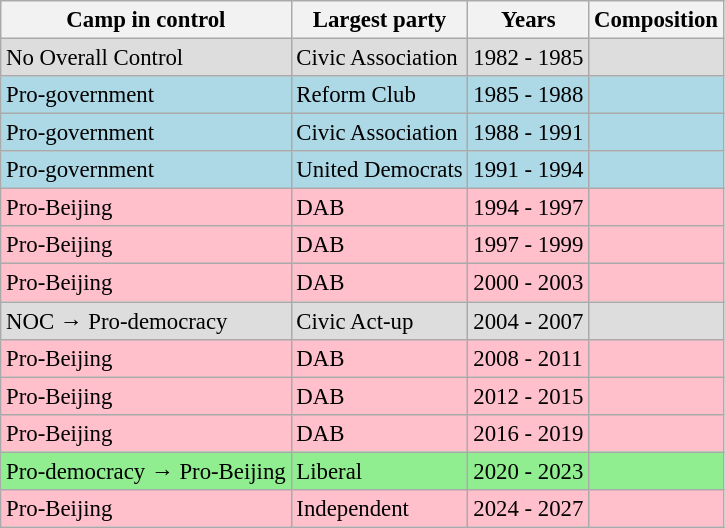<table class="wikitable" style="font-size: 95%;">
<tr>
<th>Camp in control</th>
<th>Largest party</th>
<th>Years</th>
<th>Composition</th>
</tr>
<tr ! style="background-color: #DDDDDD">
<td>No Overall Control</td>
<td>Civic Association</td>
<td>1982 - 1985</td>
<td></td>
</tr>
<tr ! style="background-color: LightBlue">
<td>Pro-government</td>
<td>Reform Club</td>
<td>1985 - 1988</td>
<td></td>
</tr>
<tr ! style="background-color: LightBlue">
<td>Pro-government</td>
<td>Civic Association</td>
<td>1988 - 1991</td>
<td></td>
</tr>
<tr ! style="background-color: LightBlue">
<td>Pro-government</td>
<td>United Democrats</td>
<td>1991 - 1994</td>
<td></td>
</tr>
<tr ! style="background-color: Pink">
<td>Pro-Beijing</td>
<td>DAB</td>
<td>1994 - 1997</td>
<td></td>
</tr>
<tr ! style="background-color: Pink">
<td>Pro-Beijing</td>
<td>DAB</td>
<td>1997 - 1999</td>
<td></td>
</tr>
<tr ! style="background-color: Pink">
<td>Pro-Beijing</td>
<td>DAB</td>
<td>2000 - 2003</td>
<td></td>
</tr>
<tr ! style="background-color: #DDDDDD">
<td>NOC → Pro-democracy</td>
<td>Civic Act-up</td>
<td>2004 - 2007</td>
<td></td>
</tr>
<tr ! style="background-color: Pink">
<td>Pro-Beijing</td>
<td>DAB</td>
<td>2008 - 2011</td>
<td></td>
</tr>
<tr ! style="background-color: Pink">
<td>Pro-Beijing</td>
<td>DAB</td>
<td>2012 - 2015</td>
<td></td>
</tr>
<tr ! style="background-color: Pink">
<td>Pro-Beijing</td>
<td>DAB</td>
<td>2016 - 2019</td>
<td></td>
</tr>
<tr ! style="background-color: LightGreen">
<td>Pro-democracy → Pro-Beijing</td>
<td>Liberal</td>
<td>2020 - 2023</td>
<td></td>
</tr>
<tr ! style="background-color: Pink">
<td>Pro-Beijing</td>
<td>Independent</td>
<td>2024 - 2027</td>
<td></td>
</tr>
</table>
